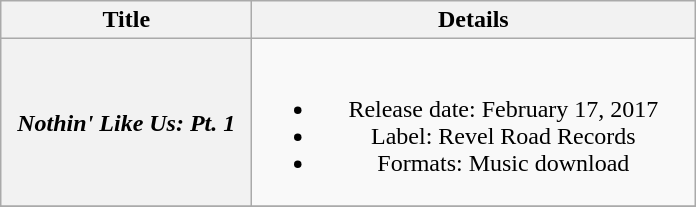<table class="wikitable plainrowheaders" style="text-align:center;">
<tr>
<th style="width:10em;">Title</th>
<th style="width:18em;">Details</th>
</tr>
<tr>
<th scope="row"><em>Nothin' Like Us: Pt. 1</em></th>
<td><br><ul><li>Release date: February 17, 2017</li><li>Label: Revel Road Records</li><li>Formats: Music download</li></ul></td>
</tr>
<tr>
</tr>
</table>
